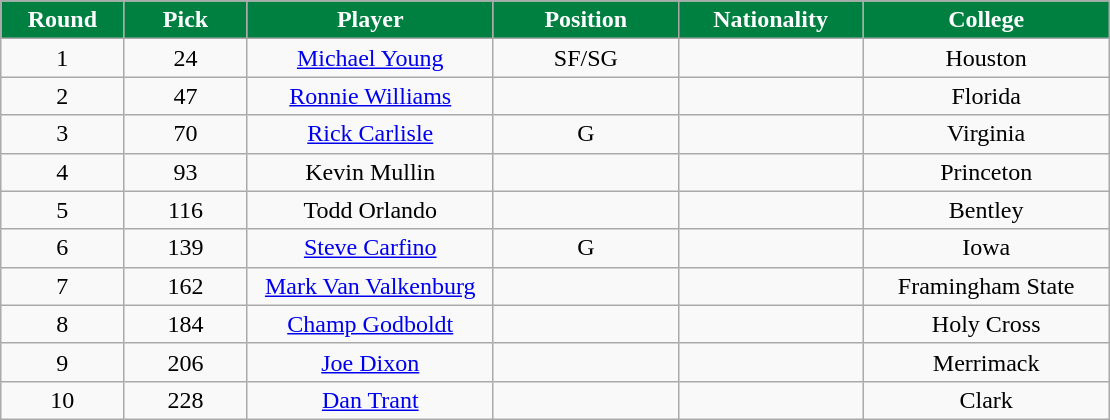<table class="wikitable sortable sortable">
<tr>
<th style="background:#008040; color:white" width="10%">Round</th>
<th style="background:#008040; color:white" width="10%">Pick</th>
<th style="background:#008040; color:white" width="20%">Player</th>
<th style="background:#008040; color:white" width="15%">Position</th>
<th style="background:#008040; color:white" width="15%">Nationality</th>
<th style="background:#008040; color:white" width="20%">College</th>
</tr>
<tr style="text-align: center">
<td>1</td>
<td>24</td>
<td><a href='#'>Michael Young</a></td>
<td>SF/SG</td>
<td></td>
<td>Houston</td>
</tr>
<tr style="text-align: center">
<td>2</td>
<td>47</td>
<td><a href='#'>Ronnie Williams</a></td>
<td></td>
<td></td>
<td>Florida</td>
</tr>
<tr style="text-align: center">
<td>3</td>
<td>70</td>
<td><a href='#'>Rick Carlisle</a></td>
<td>G</td>
<td></td>
<td>Virginia</td>
</tr>
<tr style="text-align: center">
<td>4</td>
<td>93</td>
<td>Kevin Mullin</td>
<td></td>
<td></td>
<td>Princeton</td>
</tr>
<tr style="text-align: center">
<td>5</td>
<td>116</td>
<td>Todd Orlando</td>
<td></td>
<td></td>
<td>Bentley</td>
</tr>
<tr style="text-align: center">
<td>6</td>
<td>139</td>
<td><a href='#'>Steve Carfino</a></td>
<td>G</td>
<td></td>
<td>Iowa</td>
</tr>
<tr style="text-align: center">
<td>7</td>
<td>162</td>
<td><a href='#'>Mark Van Valkenburg</a></td>
<td></td>
<td></td>
<td>Framingham State</td>
</tr>
<tr style="text-align: center">
<td>8</td>
<td>184</td>
<td><a href='#'>Champ Godboldt</a></td>
<td></td>
<td></td>
<td>Holy Cross</td>
</tr>
<tr style="text-align: center">
<td>9</td>
<td>206</td>
<td><a href='#'>Joe Dixon</a></td>
<td></td>
<td></td>
<td>Merrimack</td>
</tr>
<tr style="text-align: center">
<td>10</td>
<td>228</td>
<td><a href='#'>Dan Trant</a></td>
<td></td>
<td></td>
<td>Clark</td>
</tr>
</table>
